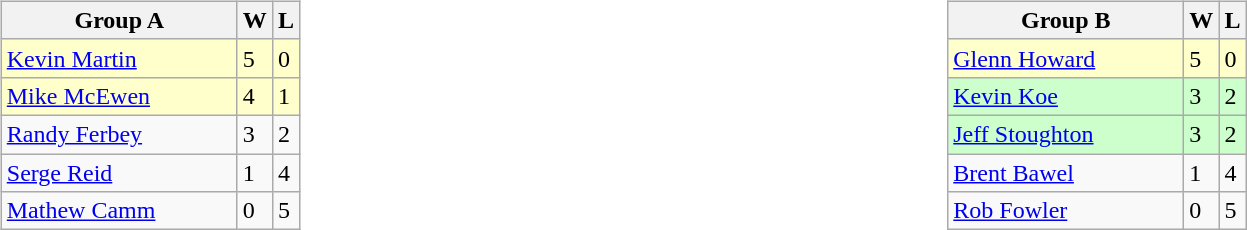<table>
<tr>
<td width=15% valign=top><br><table class="wikitable">
<tr>
<th width=150>Group A</th>
<th>W</th>
<th>L</th>
</tr>
<tr bgcolor=#ffffcc>
<td> <a href='#'>Kevin Martin</a></td>
<td>5</td>
<td>0</td>
</tr>
<tr bgcolor=#ffffcc>
<td> <a href='#'>Mike McEwen</a></td>
<td>4</td>
<td>1</td>
</tr>
<tr>
<td> <a href='#'>Randy Ferbey</a></td>
<td>3</td>
<td>2</td>
</tr>
<tr>
<td> <a href='#'>Serge Reid</a></td>
<td>1</td>
<td>4</td>
</tr>
<tr>
<td> <a href='#'>Mathew Camm</a></td>
<td>0</td>
<td>5</td>
</tr>
</table>
</td>
<td width=15% valign=top><br><table class="wikitable">
<tr>
<th width=150>Group B</th>
<th>W</th>
<th>L</th>
</tr>
<tr bgcolor=#ffffcc>
<td> <a href='#'>Glenn Howard</a></td>
<td>5</td>
<td>0</td>
</tr>
<tr bgcolor=#ccffcc>
<td> <a href='#'>Kevin Koe</a></td>
<td>3</td>
<td>2</td>
</tr>
<tr bgcolor=#ccffcc>
<td> <a href='#'>Jeff Stoughton</a></td>
<td>3</td>
<td>2</td>
</tr>
<tr>
<td> <a href='#'>Brent Bawel</a></td>
<td>1</td>
<td>4</td>
</tr>
<tr>
<td> <a href='#'>Rob Fowler</a></td>
<td>0</td>
<td>5</td>
</tr>
</table>
</td>
</tr>
</table>
